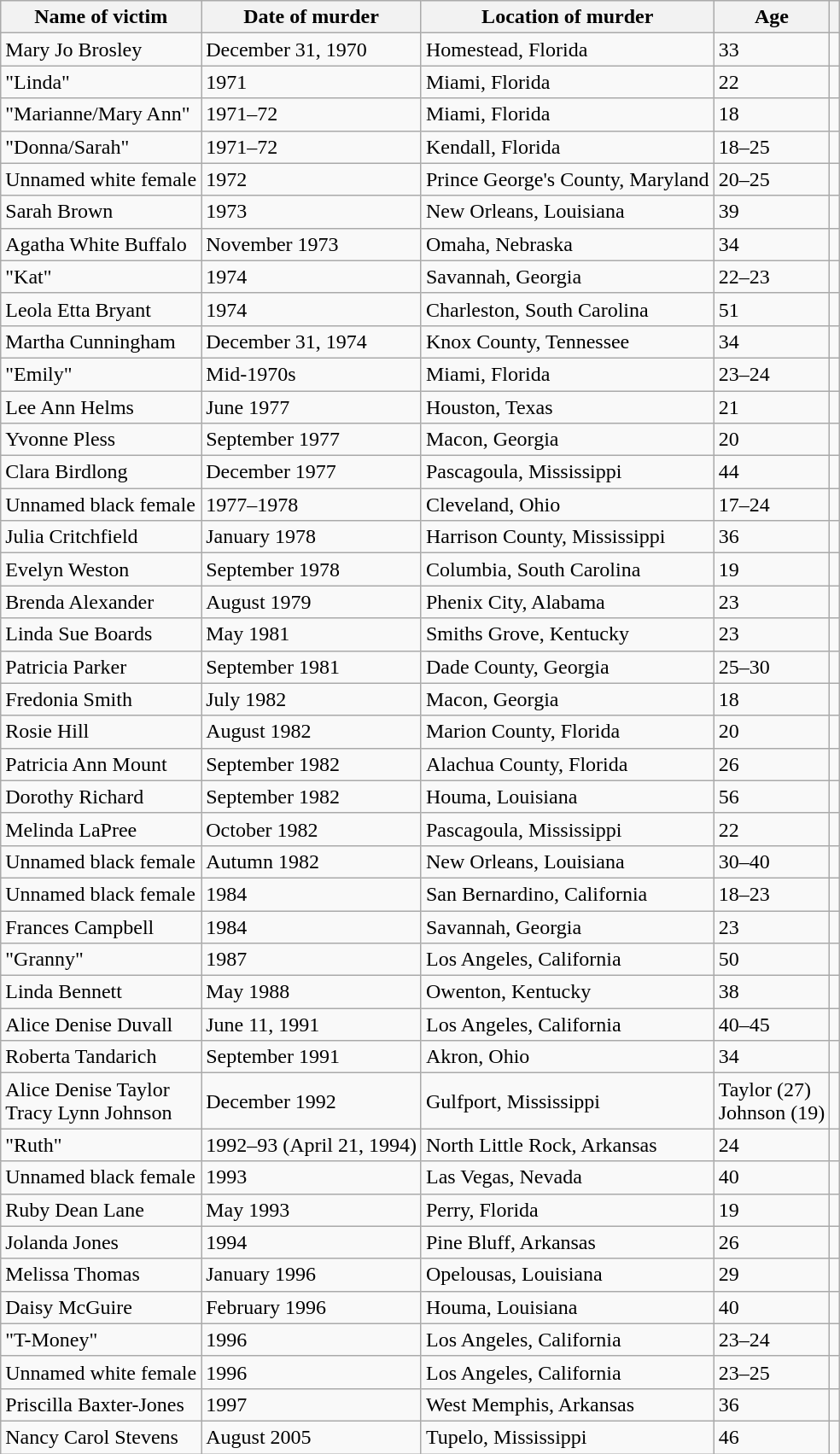<table class="wikitable sortable">
<tr>
<th>Name of victim</th>
<th>Date of murder</th>
<th>Location of murder</th>
<th>Age</th>
<th class="unsortable"></th>
</tr>
<tr>
<td>Mary Jo Brosley</td>
<td>December 31, 1970</td>
<td>Homestead, Florida</td>
<td>33</td>
<td></td>
</tr>
<tr>
<td>"Linda"</td>
<td>1971</td>
<td>Miami, Florida</td>
<td>22</td>
<td></td>
</tr>
<tr>
<td>"Marianne/Mary Ann"</td>
<td>1971–72</td>
<td>Miami, Florida</td>
<td>18</td>
<td></td>
</tr>
<tr>
<td>"Donna/Sarah"</td>
<td>1971–72</td>
<td>Kendall, Florida</td>
<td>18–25</td>
<td></td>
</tr>
<tr>
<td>Unnamed white female</td>
<td>1972</td>
<td>Prince George's County, Maryland</td>
<td>20–25</td>
<td></td>
</tr>
<tr>
<td>Sarah Brown</td>
<td>1973</td>
<td>New Orleans, Louisiana</td>
<td>39</td>
<td></td>
</tr>
<tr>
<td>Agatha White Buffalo</td>
<td>November 1973</td>
<td>Omaha, Nebraska</td>
<td>34</td>
<td></td>
</tr>
<tr>
<td>"Kat"</td>
<td>1974</td>
<td>Savannah, Georgia</td>
<td>22–23</td>
<td></td>
</tr>
<tr>
<td>Leola Etta Bryant</td>
<td>1974</td>
<td>Charleston, South Carolina</td>
<td>51</td>
<td></td>
</tr>
<tr>
<td>Martha Cunningham</td>
<td>December 31, 1974</td>
<td>Knox County, Tennessee</td>
<td>34</td>
<td></td>
</tr>
<tr>
<td>"Emily"</td>
<td>Mid-1970s</td>
<td>Miami, Florida</td>
<td>23–24</td>
<td></td>
</tr>
<tr>
<td>Lee Ann Helms</td>
<td>June 1977</td>
<td>Houston, Texas</td>
<td>21</td>
<td></td>
</tr>
<tr>
<td>Yvonne Pless</td>
<td>September 1977</td>
<td>Macon, Georgia</td>
<td>20</td>
<td></td>
</tr>
<tr>
<td>Clara Birdlong</td>
<td>December 1977</td>
<td>Pascagoula, Mississippi</td>
<td>44</td>
<td></td>
</tr>
<tr>
<td>Unnamed black female</td>
<td>1977–1978</td>
<td>Cleveland, Ohio</td>
<td>17–24</td>
<td></td>
</tr>
<tr>
<td>Julia Critchfield</td>
<td>January 1978</td>
<td>Harrison County, Mississippi</td>
<td>36</td>
<td></td>
</tr>
<tr>
<td>Evelyn Weston</td>
<td>September 1978</td>
<td>Columbia, South Carolina</td>
<td>19</td>
<td></td>
</tr>
<tr>
<td>Brenda Alexander</td>
<td>August 1979</td>
<td>Phenix City, Alabama</td>
<td>23</td>
<td></td>
</tr>
<tr>
<td>Linda Sue Boards</td>
<td>May 1981</td>
<td>Smiths Grove, Kentucky</td>
<td>23</td>
<td></td>
</tr>
<tr>
<td>Patricia Parker</td>
<td>September 1981</td>
<td>Dade County, Georgia</td>
<td>25–30</td>
<td></td>
</tr>
<tr>
<td>Fredonia Smith</td>
<td>July 1982</td>
<td>Macon, Georgia</td>
<td>18</td>
<td></td>
</tr>
<tr>
<td>Rosie Hill</td>
<td>August 1982</td>
<td>Marion County, Florida</td>
<td>20</td>
<td></td>
</tr>
<tr>
<td>Patricia Ann Mount</td>
<td>September 1982</td>
<td>Alachua County, Florida</td>
<td>26</td>
<td></td>
</tr>
<tr>
<td>Dorothy Richard</td>
<td>September 1982</td>
<td>Houma, Louisiana</td>
<td>56</td>
<td></td>
</tr>
<tr>
<td>Melinda LaPree</td>
<td>October 1982</td>
<td>Pascagoula, Mississippi</td>
<td>22</td>
<td></td>
</tr>
<tr>
<td>Unnamed black female</td>
<td>Autumn 1982</td>
<td>New Orleans, Louisiana</td>
<td>30–40</td>
<td></td>
</tr>
<tr>
<td>Unnamed black female</td>
<td>1984</td>
<td>San Bernardino, California</td>
<td>18–23</td>
<td></td>
</tr>
<tr>
<td>Frances Campbell</td>
<td>1984</td>
<td>Savannah, Georgia</td>
<td>23</td>
<td></td>
</tr>
<tr>
<td>"Granny"</td>
<td>1987</td>
<td>Los Angeles, California</td>
<td>50</td>
<td></td>
</tr>
<tr>
<td>Linda Bennett</td>
<td>May 1988</td>
<td>Owenton, Kentucky</td>
<td>38</td>
<td></td>
</tr>
<tr>
<td>Alice Denise Duvall</td>
<td>June 11, 1991</td>
<td>Los Angeles, California</td>
<td>40–45</td>
<td></td>
</tr>
<tr>
<td>Roberta Tandarich</td>
<td>September 1991</td>
<td>Akron, Ohio</td>
<td>34</td>
<td></td>
</tr>
<tr>
<td>Alice Denise Taylor<br>Tracy Lynn Johnson</td>
<td>December 1992</td>
<td>Gulfport, Mississippi</td>
<td>Taylor (27)<br>Johnson (19)</td>
<td></td>
</tr>
<tr>
<td>"Ruth"</td>
<td>1992–93 (April 21, 1994)</td>
<td nowrap>North Little Rock, Arkansas</td>
<td>24</td>
<td></td>
</tr>
<tr>
<td>Unnamed black female</td>
<td>1993</td>
<td>Las Vegas, Nevada</td>
<td>40</td>
<td></td>
</tr>
<tr>
<td>Ruby Dean Lane</td>
<td>May 1993</td>
<td>Perry, Florida</td>
<td>19</td>
<td></td>
</tr>
<tr>
<td>Jolanda Jones</td>
<td>1994</td>
<td>Pine Bluff, Arkansas</td>
<td>26</td>
<td></td>
</tr>
<tr>
<td>Melissa Thomas</td>
<td>January 1996</td>
<td>Opelousas, Louisiana</td>
<td>29</td>
<td></td>
</tr>
<tr>
<td>Daisy McGuire</td>
<td>February 1996</td>
<td>Houma, Louisiana</td>
<td>40</td>
<td></td>
</tr>
<tr>
<td>"T-Money"</td>
<td>1996</td>
<td>Los Angeles, California</td>
<td>23–24</td>
<td></td>
</tr>
<tr>
<td>Unnamed white female</td>
<td>1996</td>
<td>Los Angeles, California</td>
<td>23–25</td>
<td></td>
</tr>
<tr>
<td>Priscilla Baxter-Jones</td>
<td>1997</td>
<td>West Memphis, Arkansas</td>
<td>36</td>
<td></td>
</tr>
<tr>
<td>Nancy Carol Stevens</td>
<td>August 2005</td>
<td>Tupelo, Mississippi</td>
<td>46</td>
<td></td>
</tr>
</table>
